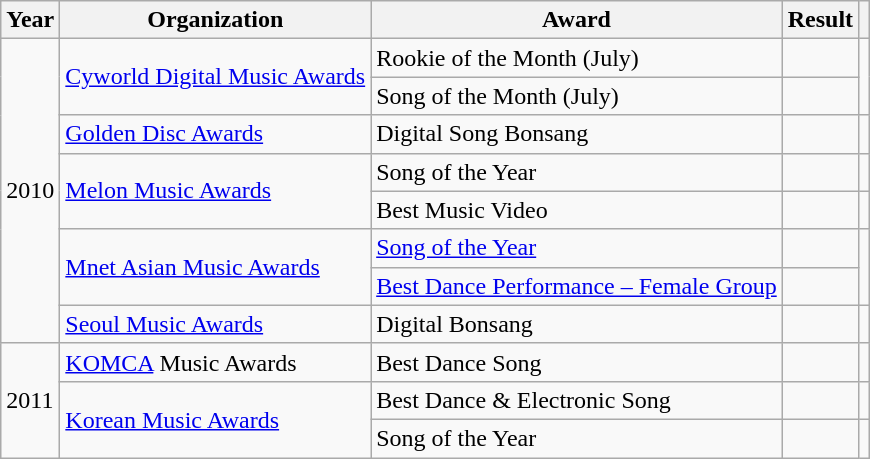<table class="wikitable plainrowheaders">
<tr>
<th scope="col">Year</th>
<th scope="col">Organization</th>
<th scope="col">Award</th>
<th scope="col">Result</th>
<th class="unsortable"></th>
</tr>
<tr>
<td rowspan="8">2010</td>
<td rowspan="2"><a href='#'>Cyworld Digital Music Awards</a></td>
<td>Rookie of the Month (July)</td>
<td></td>
<td align="center" rowspan="2"></td>
</tr>
<tr>
<td>Song of the Month (July)</td>
<td></td>
</tr>
<tr>
<td><a href='#'>Golden Disc Awards</a></td>
<td>Digital Song Bonsang</td>
<td></td>
<td align="center"></td>
</tr>
<tr>
<td rowspan="2"><a href='#'>Melon Music Awards</a></td>
<td>Song of the Year</td>
<td></td>
<td></td>
</tr>
<tr>
<td>Best Music Video</td>
<td></td>
<td></td>
</tr>
<tr>
<td rowspan="2"><a href='#'>Mnet Asian Music Awards</a></td>
<td><a href='#'>Song of the Year</a></td>
<td></td>
<td align="center" rowspan="2"></td>
</tr>
<tr>
<td><a href='#'>Best Dance Performance – Female Group</a></td>
<td></td>
</tr>
<tr>
<td><a href='#'>Seoul Music Awards</a></td>
<td>Digital Bonsang</td>
<td></td>
<td align="center"></td>
</tr>
<tr>
<td rowspan="3">2011</td>
<td><a href='#'>KOMCA</a> Music Awards</td>
<td>Best Dance Song</td>
<td></td>
<td align="center"></td>
</tr>
<tr>
<td rowspan="2"><a href='#'>Korean Music Awards</a></td>
<td>Best Dance & Electronic Song</td>
<td></td>
<td align="center"></td>
</tr>
<tr>
<td>Song of the Year</td>
<td></td>
<td align="center"></td>
</tr>
</table>
